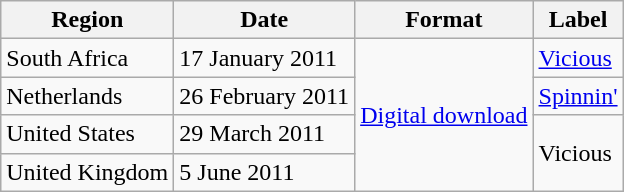<table class=wikitable>
<tr>
<th>Region</th>
<th>Date</th>
<th>Format</th>
<th>Label</th>
</tr>
<tr>
<td>South Africa</td>
<td>17 January 2011</td>
<td rowspan="4"><a href='#'>Digital download</a></td>
<td><a href='#'>Vicious</a></td>
</tr>
<tr>
<td>Netherlands</td>
<td>26 February 2011</td>
<td><a href='#'>Spinnin'</a></td>
</tr>
<tr>
<td>United States</td>
<td>29 March 2011</td>
<td rowspan="2">Vicious</td>
</tr>
<tr>
<td>United Kingdom</td>
<td>5 June 2011</td>
</tr>
</table>
